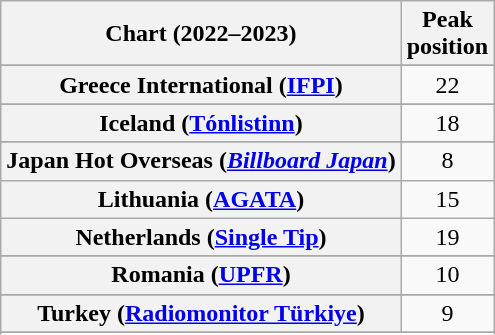<table class="wikitable sortable plainrowheaders" style="text-align:center">
<tr>
<th scope="col">Chart (2022–2023)</th>
<th scope="col">Peak<br>position</th>
</tr>
<tr>
</tr>
<tr>
</tr>
<tr>
</tr>
<tr>
</tr>
<tr>
</tr>
<tr>
</tr>
<tr>
<th scope="row">Greece International (<a href='#'>IFPI</a>)</th>
<td>22</td>
</tr>
<tr>
</tr>
<tr>
<th scope="row">Iceland (<a href='#'>Tónlistinn</a>)</th>
<td>18</td>
</tr>
<tr>
</tr>
<tr>
<th scope="row">Japan Hot Overseas (<em><a href='#'>Billboard Japan</a></em>)</th>
<td>8</td>
</tr>
<tr>
<th scope="row">Lithuania (<a href='#'>AGATA</a>)</th>
<td>15</td>
</tr>
<tr>
<th scope="row">Netherlands (<a href='#'>Single Tip</a>)</th>
<td>19</td>
</tr>
<tr>
</tr>
<tr>
</tr>
<tr>
<th scope="row">Romania (<a href='#'>UPFR</a>)</th>
<td>10</td>
</tr>
<tr>
</tr>
<tr>
</tr>
<tr>
</tr>
<tr>
</tr>
<tr>
<th scope="row">Turkey (<a href='#'>Radiomonitor Türkiye</a>)</th>
<td>9</td>
</tr>
<tr>
</tr>
<tr>
</tr>
<tr>
</tr>
<tr>
</tr>
<tr>
</tr>
<tr>
</tr>
<tr>
</tr>
</table>
